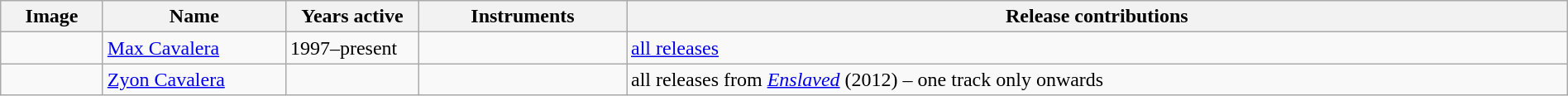<table class="wikitable" border="1" width=100%>
<tr>
<th width="75">Image</th>
<th width="140">Name</th>
<th width="100">Years active</th>
<th width="160">Instruments</th>
<th>Release contributions</th>
</tr>
<tr>
<td></td>
<td><a href='#'>Max Cavalera</a></td>
<td>1997–present</td>
<td></td>
<td><a href='#'>all releases</a></td>
</tr>
<tr>
<td></td>
<td><a href='#'>Zyon Cavalera</a></td>
<td></td>
<td></td>
<td>all releases from <em><a href='#'>Enslaved</a></em> (2012) – one track only onwards</td>
</tr>
</table>
